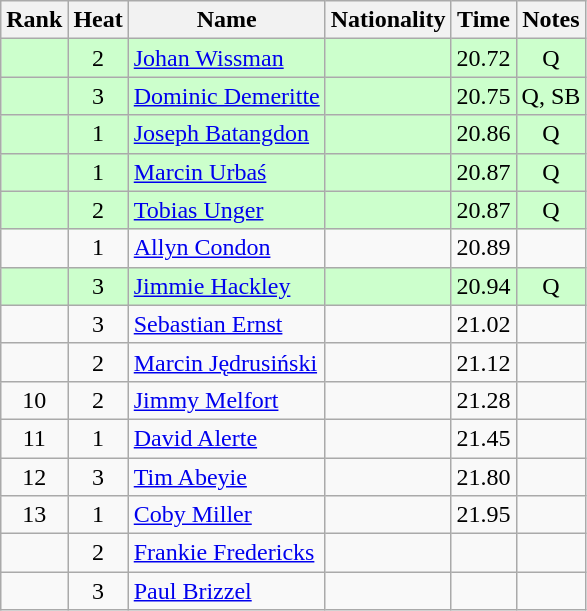<table class="wikitable sortable" style="text-align:center">
<tr>
<th>Rank</th>
<th>Heat</th>
<th>Name</th>
<th>Nationality</th>
<th>Time</th>
<th>Notes</th>
</tr>
<tr bgcolor=ccffcc>
<td></td>
<td>2</td>
<td align="left"><a href='#'>Johan Wissman</a></td>
<td align=left></td>
<td>20.72</td>
<td>Q</td>
</tr>
<tr bgcolor=ccffcc>
<td></td>
<td>3</td>
<td align="left"><a href='#'>Dominic Demeritte</a></td>
<td align=left></td>
<td>20.75</td>
<td>Q, SB</td>
</tr>
<tr bgcolor=ccffcc>
<td></td>
<td>1</td>
<td align="left"><a href='#'>Joseph Batangdon</a></td>
<td align=left></td>
<td>20.86</td>
<td>Q</td>
</tr>
<tr bgcolor=ccffcc>
<td></td>
<td>1</td>
<td align="left"><a href='#'>Marcin Urbaś</a></td>
<td align=left></td>
<td>20.87</td>
<td>Q</td>
</tr>
<tr bgcolor=ccffcc>
<td></td>
<td>2</td>
<td align="left"><a href='#'>Tobias Unger</a></td>
<td align=left></td>
<td>20.87</td>
<td>Q</td>
</tr>
<tr>
<td></td>
<td>1</td>
<td align="left"><a href='#'>Allyn Condon</a></td>
<td align=left></td>
<td>20.89</td>
<td></td>
</tr>
<tr bgcolor=ccffcc>
<td></td>
<td>3</td>
<td align="left"><a href='#'>Jimmie Hackley</a></td>
<td align=left></td>
<td>20.94</td>
<td>Q</td>
</tr>
<tr>
<td></td>
<td>3</td>
<td align="left"><a href='#'>Sebastian Ernst</a></td>
<td align=left></td>
<td>21.02</td>
<td></td>
</tr>
<tr>
<td></td>
<td>2</td>
<td align="left"><a href='#'>Marcin Jędrusiński</a></td>
<td align=left></td>
<td>21.12</td>
<td></td>
</tr>
<tr>
<td>10</td>
<td>2</td>
<td align="left"><a href='#'>Jimmy Melfort</a></td>
<td align=left></td>
<td>21.28</td>
<td></td>
</tr>
<tr>
<td>11</td>
<td>1</td>
<td align="left"><a href='#'>David Alerte</a></td>
<td align=left></td>
<td>21.45</td>
<td></td>
</tr>
<tr>
<td>12</td>
<td>3</td>
<td align="left"><a href='#'>Tim Abeyie</a></td>
<td align=left></td>
<td>21.80</td>
<td></td>
</tr>
<tr>
<td>13</td>
<td>1</td>
<td align="left"><a href='#'>Coby Miller</a></td>
<td align=left></td>
<td>21.95</td>
<td></td>
</tr>
<tr>
<td></td>
<td>2</td>
<td align="left"><a href='#'>Frankie Fredericks</a></td>
<td align=left></td>
<td></td>
<td></td>
</tr>
<tr>
<td></td>
<td>3</td>
<td align="left"><a href='#'>Paul Brizzel</a></td>
<td align=left></td>
<td></td>
<td></td>
</tr>
</table>
